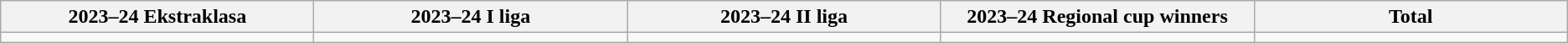<table class="wikitable">
<tr>
<th width="16.67%">2023–24 Ekstraklasa</th>
<th width="16.67%">2023–24 I liga</th>
<th width="16.67%">2023–24 II liga</th>
<th width="16.67%">2023–24 Regional cup winners</th>
<th width="16.67%">Total</th>
</tr>
<tr>
<td></td>
<td></td>
<td></td>
<td></td>
<td></td>
</tr>
</table>
